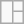<table class="wikitable" style="margin:1em auto; text-align:center">
<tr style="text-align:center">
<td rowspan=2></td>
<td></td>
</tr>
<tr>
<td></td>
</tr>
</table>
